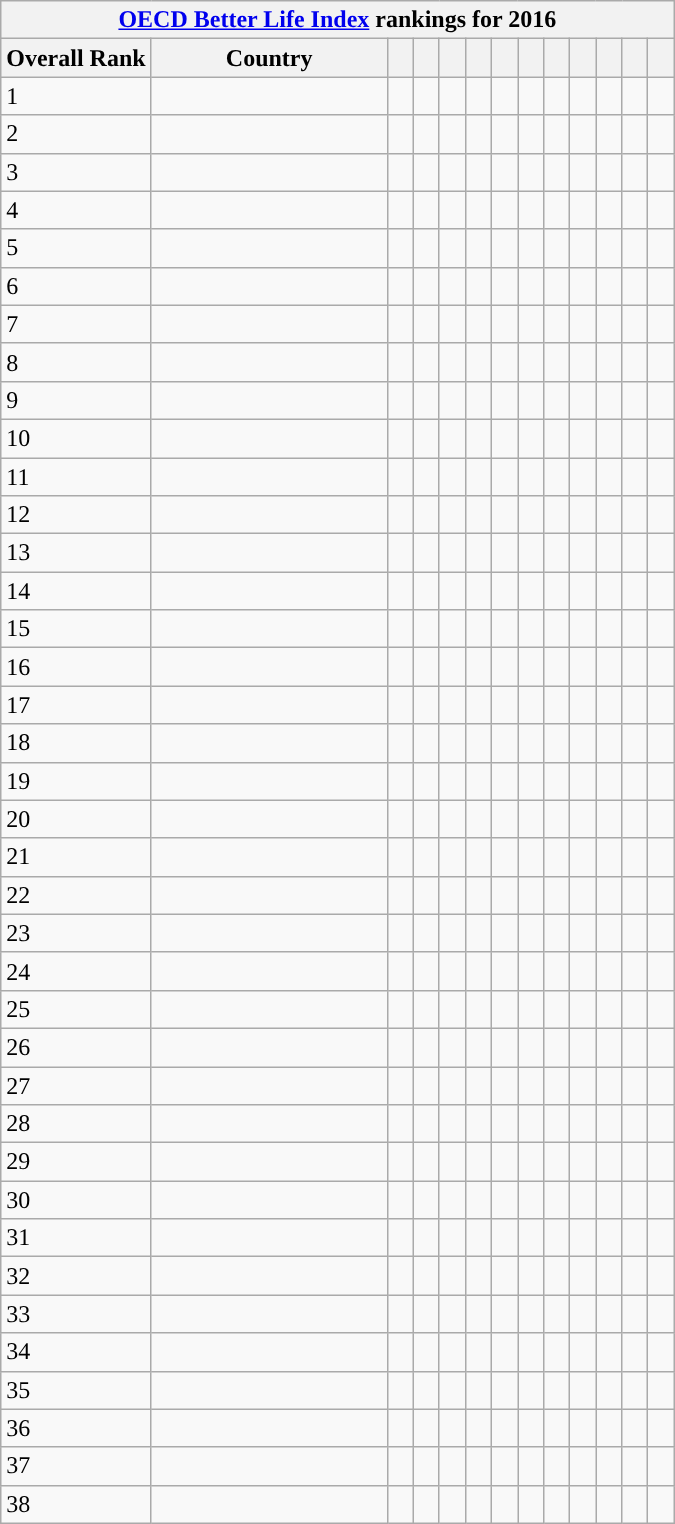<table class="wikitable mw-collapsible ">
<tr>
<th style="text-align:center;" colspan="13"><a href='#'>OECD Better Life Index</a> rankings for 2016</th>
</tr>
<tr valign=top>
<th>Overall Rank<br></th>
<th style="width: 150px;">Country</th>
<th style="width: 10px;"></th>
<th style="width: 10px;"></th>
<th style="width: 10px;"></th>
<th style="width: 10px;"></th>
<th style="width: 10px;"></th>
<th style="width: 10px;"></th>
<th style="width: 10px;"></th>
<th style="width: 10px;"></th>
<th style="width: 10px;"></th>
<th style="width: 10px;"></th>
<th style="width: 10px;"></th>
</tr>
<tr>
<td>1</td>
<td></td>
<td data-sort-value="7.5"></td>
<td data-sort-value="4.2"></td>
<td data-sort-value="9.0"></td>
<td data-sort-value="7.7"></td>
<td data-sort-value="7.3"></td>
<td data-sort-value="10.0"></td>
<td data-sort-value="5.5"></td>
<td data-sort-value="8.5"></td>
<td data-sort-value="10.0"></td>
<td data-sort-value="9.8"></td>
<td data-sort-value="8.7"></td>
</tr>
<tr>
<td>2</td>
<td></td>
<td data-sort-value="7.4"></td>
<td data-sort-value="5.2"></td>
<td data-sort-value="8.4"></td>
<td data-sort-value="8.5"></td>
<td data-sort-value="8.0"></td>
<td data-sort-value="9.7"></td>
<td data-sort-value="8.6"></td>
<td data-sort-value="9.4"></td>
<td data-sort-value="8.9"></td>
<td data-sort-value="7.2"></td>
<td data-sort-value="5.9"></td>
</tr>
<tr>
<td>3</td>
<td></td>
<td data-sort-value="5.7"></td>
<td data-sort-value="4.4"></td>
<td data-sort-value="8.5"></td>
<td data-sort-value="8.7"></td>
<td data-sort-value="8.2"></td>
<td data-sort-value="8.7"></td>
<td data-sort-value="6.6"></td>
<td data-sort-value="7.8"></td>
<td data-sort-value="9.7"></td>
<td data-sort-value="9.5"></td>
<td data-sort-value="9.1"></td>
</tr>
<tr>
<td>4</td>
<td></td>
<td data-sort-value="6.2"></td>
<td data-sort-value="7.9"></td>
<td data-sort-value="9.4"></td>
<td data-sort-value="7.8"></td>
<td data-sort-value="7.6"></td>
<td data-sort-value="7.5"></td>
<td data-sort-value="3.4"></td>
<td data-sort-value="9.1"></td>
<td data-sort-value="9.9"></td>
<td data-sort-value="9.7"></td>
<td data-sort-value="7.6"></td>
</tr>
<tr>
<td>5</td>
<td></td>
<td data-sort-value="7.6"></td>
<td data-sort-value="5.6"></td>
<td data-sort-value="8.4"></td>
<td data-sort-value="8.0"></td>
<td data-sort-value="7.2"></td>
<td data-sort-value="7.9"></td>
<td data-sort-value="6.4"></td>
<td data-sort-value="9.6"></td>
<td data-sort-value="9.3"></td>
<td data-sort-value="9.0"></td>
<td data-sort-value="7.2"></td>
</tr>
<tr>
<td>6</td>
<td></td>
<td data-sort-value="6.5"></td>
<td data-sort-value="5.2"></td>
<td data-sort-value="8.1"></td>
<td data-sort-value="7.3"></td>
<td data-sort-value="7.6"></td>
<td data-sort-value="9.5"></td>
<td data-sort-value="6.4"></td>
<td data-sort-value="9.0"></td>
<td data-sort-value="8.8"></td>
<td data-sort-value="8.6"></td>
<td data-sort-value="8.5"></td>
</tr>
<tr>
<td>7</td>
<td></td>
<td data-sort-value="6.9"></td>
<td data-sort-value="4.7"></td>
<td data-sort-value="8.3"></td>
<td data-sort-value="10.0"></td>
<td data-sort-value="7.1"></td>
<td data-sort-value="8.8"></td>
<td data-sort-value="6.4"></td>
<td data-sort-value="9.6"></td>
<td data-sort-value="9.3"></td>
<td data-sort-value="7.3"></td>
<td data-sort-value="6.4"></td>
</tr>
<tr>
<td>8</td>
<td></td>
<td data-sort-value="6.2"></td>
<td data-sort-value="3.7"></td>
<td data-sort-value="7.8"></td>
<td data-sort-value="8.1"></td>
<td data-sort-value="9.3"></td>
<td data-sort-value="9.4"></td>
<td data-sort-value="5.2"></td>
<td data-sort-value="7.3"></td>
<td data-sort-value="9.4"></td>
<td data-sort-value="9.4"></td>
<td data-sort-value="8.1"></td>
</tr>
<tr>
<td>9</td>
<td></td>
<td data-sort-value="7.9"></td>
<td data-sort-value="10.0"></td>
<td data-sort-value="8.4"></td>
<td data-sort-value="6.4"></td>
<td data-sort-value="7.0"></td>
<td data-sort-value="7.5"></td>
<td data-sort-value="6.5"></td>
<td data-sort-value="8.9"></td>
<td data-sort-value="7.3"></td>
<td data-sort-value="7.5"></td>
<td data-sort-value="6.2"></td>
</tr>
<tr>
<td>10</td>
<td></td>
<td data-sort-value="5.3"></td>
<td data-sort-value="4.6"></td>
<td data-sort-value="9.7"></td>
<td data-sort-value="8.8"></td>
<td data-sort-value="7.5"></td>
<td data-sort-value="9.7"></td>
<td data-sort-value="5.2"></td>
<td data-sort-value="8.6"></td>
<td data-sort-value="9.6"></td>
<td data-sort-value="8.8"></td>
<td data-sort-value="5.5"></td>
</tr>
<tr>
<td>11</td>
<td></td>
<td data-sort-value="7.0"></td>
<td data-sort-value="5.1"></td>
<td data-sort-value="8.4"></td>
<td data-sort-value="5.4"></td>
<td data-sort-value="7.3"></td>
<td data-sort-value="7.3"></td>
<td data-sort-value="3.9"></td>
<td data-sort-value="8.3"></td>
<td data-sort-value="9.0"></td>
<td data-sort-value="9.0"></td>
<td data-sort-value="9.4"></td>
</tr>
<tr>
<td>12</td>
<td></td>
<td data-sort-value="6.2"></td>
<td data-sort-value="5.0"></td>
<td data-sort-value="8.2"></td>
<td data-sort-value="7.3"></td>
<td data-sort-value="8.0"></td>
<td data-sort-value="7.6"></td>
<td data-sort-value="4.9"></td>
<td data-sort-value="7.3"></td>
<td data-sort-value="7.9"></td>
<td data-sort-value="8.4"></td>
<td data-sort-value="8.4"></td>
</tr>
<tr>
<td>13</td>
<td></td>
<td data-sort-value="6.8"></td>
<td data-sort-value="6.9"></td>
<td data-sort-value="8.7"></td>
<td data-sort-value="7.8"></td>
<td data-sort-value="5.3"></td>
<td data-sort-value="6.8"></td>
<td data-sort-value="6.0"></td>
<td data-sort-value="8.1"></td>
<td data-sort-value="6.7"></td>
<td data-sort-value="8.1"></td>
<td data-sort-value="8.2"></td>
</tr>
<tr>
<td>14</td>
<td></td>
<td data-sort-value="6.7"></td>
<td data-sort-value="5.8"></td>
<td data-sort-value="7.3"></td>
<td data-sort-value="5.6"></td>
<td data-sort-value="7.5"></td>
<td data-sort-value="5.8"></td>
<td data-sort-value="7.1"></td>
<td data-sort-value="8.1"></td>
<td data-sort-value="7.4"></td>
<td data-sort-value="7.8"></td>
<td data-sort-value="8.7"></td>
</tr>
<tr>
<td>15</td>
<td></td>
<td data-sort-value="5.8"></td>
<td data-sort-value="5.2"></td>
<td data-sort-value="8.3"></td>
<td data-sort-value="7.4"></td>
<td data-sort-value="6.9"></td>
<td data-sort-value="7.6"></td>
<td data-sort-value="3.9"></td>
<td data-sort-value="7.7"></td>
<td data-sort-value="8.1"></td>
<td data-sort-value="9.1"></td>
<td data-sort-value="6.9"></td>
</tr>
<tr>
<td>16</td>
<td></td>
<td data-sort-value="6.1"></td>
<td data-sort-value="4.9"></td>
<td data-sort-value="7.8"></td>
<td data-sort-value="7.8"></td>
<td data-sort-value="6.4"></td>
<td data-sort-value="7.9"></td>
<td data-sort-value="5.9"></td>
<td data-sort-value="8.1"></td>
<td data-sort-value="6.0"></td>
<td data-sort-value="8.8"></td>
<td data-sort-value="6.6"></td>
</tr>
<tr>
<td>17</td>
<td></td>
<td data-sort-value="6.9"></td>
<td data-sort-value="3.1"></td>
<td data-sort-value="7.1"></td>
<td data-sort-value="8.6"></td>
<td data-sort-value="7.3"></td>
<td data-sort-value="8.0"></td>
<td data-sort-value="2.4"></td>
<td data-sort-value="8.9"></td>
<td data-sort-value="7.2"></td>
<td data-sort-value="8.6"></td>
<td data-sort-value="8.2"></td>
</tr>
<tr>
<td>18</td>
<td></td>
<td data-sort-value="6.2"></td>
<td data-sort-value="4.8"></td>
<td data-sort-value="7.1"></td>
<td data-sort-value="6.0"></td>
<td data-sort-value="5.9"></td>
<td data-sort-value="6.8"></td>
<td data-sort-value="6.0"></td>
<td data-sort-value="7.7"></td>
<td data-sort-value="5.4"></td>
<td data-sort-value="8.0"></td>
<td data-sort-value="9.0"></td>
</tr>
<tr>
<td>19</td>
<td></td>
<td data-sort-value="6.1"></td>
<td data-sort-value="2.9"></td>
<td data-sort-value="3.5"></td>
<td data-sort-value="8.7"></td>
<td data-sort-value="5.5"></td>
<td data-sort-value="6.0"></td>
<td data-sort-value="4.2"></td>
<td data-sort-value="8.3"></td>
<td data-sort-value="5.5"></td>
<td data-sort-value="9.1"></td>
<td data-sort-value="8.8"></td>
</tr>
<tr>
<td>20</td>
<td></td>
<td data-sort-value="6.1"></td>
<td data-sort-value="2.0"></td>
<td data-sort-value="6.5"></td>
<td data-sort-value="5.8"></td>
<td data-sort-value="7.7"></td>
<td data-sort-value="7.6"></td>
<td data-sort-value="4.1"></td>
<td data-sort-value="7.2"></td>
<td data-sort-value="3.1"></td>
<td data-sort-value="9.4"></td>
<td data-sort-value="7.4"></td>
</tr>
<tr>
<td>21</td>
<td></td>
<td data-sort-value="4.5"></td>
<td data-sort-value="2.1"></td>
<td data-sort-value="6.7"></td>
<td data-sort-value="6.5"></td>
<td data-sort-value="7.6"></td>
<td data-sort-value="6.7"></td>
<td data-sort-value="4.6"></td>
<td data-sort-value="6.3"></td>
<td data-sort-value="6.3"></td>
<td data-sort-value="7.9"></td>
<td data-sort-value="7.6"></td>
</tr>
<tr>
<td>22</td>
<td></td>
<td data-sort-value="5.3"></td>
<td data-sort-value="1.6"></td>
<td data-sort-value="6.4"></td>
<td data-sort-value="6.4"></td>
<td data-sort-value="8.2"></td>
<td data-sort-value="8.0"></td>
<td data-sort-value="5.5"></td>
<td data-sort-value="5.5"></td>
<td data-sort-value="2.7"></td>
<td data-sort-value="6.9"></td>
<td data-sort-value="7.8"></td>
</tr>
<tr>
<td>23</td>
<td></td>
<td data-sort-value="5.2"></td>
<td data-sort-value="5.7"></td>
<td data-sort-value="7.9"></td>
<td data-sort-value="6.7"></td>
<td data-sort-value="7.6"></td>
<td data-sort-value="6.7"></td>
<td data-sort-value="1.5"></td>
<td data-sort-value="5.0"></td>
<td data-sort-value="3.7"></td>
<td data-sort-value="8.0"></td>
<td data-sort-value="5.4"></td>
</tr>
<tr>
<td>24</td>
<td></td>
<td data-sort-value="4.0"></td>
<td data-sort-value="1.7"></td>
<td data-sort-value="5.0"></td>
<td data-sort-value="7.3"></td>
<td data-sort-value="6.1"></td>
<td data-sort-value="6.1"></td>
<td data-sort-value="5.2"></td>
<td data-sort-value="6.5"></td>
<td data-sort-value="4.7"></td>
<td data-sort-value="7.1"></td>
<td data-sort-value="7.5"></td>
</tr>
<tr>
<td>25</td>
<td></td>
<td data-sort-value="4.8"></td>
<td data-sort-value="4.2"></td>
<td data-sort-value="5.3"></td>
<td data-sort-value="6.6"></td>
<td data-sort-value="5.1"></td>
<td data-sort-value="4.5"></td>
<td data-sort-value="4.2"></td>
<td data-sort-value="7.7"></td>
<td data-sort-value="3.5"></td>
<td data-sort-value="6.9"></td>
<td data-sort-value="7.8"></td>
</tr>
<tr>
<td>26</td>
<td></td>
<td data-sort-value="4.5"></td>
<td data-sort-value="3.5"></td>
<td data-sort-value="7.3"></td>
<td data-sort-value="4.5"></td>
<td data-sort-value="5.6"></td>
<td data-sort-value="2.3"></td>
<td data-sort-value="2.8"></td>
<td data-sort-value="8.9"></td>
<td data-sort-value="8.1"></td>
<td data-sort-value="7.4"></td>
<td data-sort-value="5.2"></td>
</tr>
<tr>
<td>27</td>
<td></td>
<td data-sort-value="4.4"></td>
<td data-sort-value="1.7"></td>
<td data-sort-value="5.9"></td>
<td data-sort-value="4.7"></td>
<td data-sort-value="8.1"></td>
<td data-sort-value="5.8"></td>
<td data-sort-value="4.1"></td>
<td data-sort-value="5.9"></td>
<td data-sort-value="4.1"></td>
<td data-sort-value="7.5"></td>
<td data-sort-value="6.7"></td>
</tr>
<tr>
<td>28</td>
<td></td>
<td data-sort-value="6.1"></td>
<td data-sort-value="2.5"></td>
<td data-sort-value="7.7"></td>
<td data-sort-value="0.2"></td>
<td data-sort-value="8.0"></td>
<td data-sort-value="2.9"></td>
<td data-sort-value="6.1"></td>
<td data-sort-value="4.7"></td>
<td data-sort-value="3.3"></td>
<td data-sort-value="7.6"></td>
<td data-sort-value="5.0"></td>
</tr>
<tr>
<td>29</td>
<td></td>
<td data-sort-value="6.4"></td>
<td data-sort-value="2.5"></td>
<td data-sort-value="5.1"></td>
<td data-sort-value="4.2"></td>
<td data-sort-value="4.6"></td>
<td data-sort-value="8.2"></td>
<td data-sort-value="1.6"></td>
<td data-sort-value="5.5"></td>
<td data-sort-value="0.7"></td>
<td data-sort-value="7.8"></td>
<td data-sort-value="6.8"></td>
</tr>
<tr>
<td>30</td>
<td></td>
<td data-sort-value="1.8"></td>
<td data-sort-value="1.0"></td>
<td data-sort-value="6.1"></td>
<td data-sort-value="3.8"></td>
<td data-sort-value="7.5"></td>
<td data-sort-value="6.4"></td>
<td data-sort-value="4.2"></td>
<td data-sort-value="4.6"></td>
<td data-sort-value="3.7"></td>
<td data-sort-value="6.1"></td>
<td data-sort-value="6.6"></td>
</tr>
<tr>
<td>31</td>
<td></td>
<td data-sort-value="4.1"></td>
<td data-sort-value="1.9"></td>
<td data-sort-value="1.4"></td>
<td data-sort-value="3.5"></td>
<td data-sort-value="6.2"></td>
<td data-sort-value="5.0"></td>
<td data-sort-value="3.7"></td>
<td data-sort-value="8.2"></td>
<td data-sort-value="2.7"></td>
<td data-sort-value="7.0"></td>
<td data-sort-value="7.2"></td>
</tr>
<tr>
<td>32</td>
<td></td>
<td data-sort-value="4.5"></td>
<td data-sort-value="1.5"></td>
<td data-sort-value="5.9"></td>
<td data-sort-value="3.0"></td>
<td data-sort-value="6.6"></td>
<td data-sort-value="5.6"></td>
<td data-sort-value="2.3"></td>
<td data-sort-value="5.6"></td>
<td data-sort-value="1.7"></td>
<td data-sort-value="6.2"></td>
<td data-sort-value="7.9"></td>
</tr>
<tr>
<td>33</td>
<td></td>
<td data-sort-value="4.7"></td>
<td data-sort-value="1.3"></td>
<td data-sort-value="7.1"></td>
<td data-sort-value="6.6"></td>
<td data-sort-value="6.4"></td>
<td data-sort-value="3.2"></td>
<td data-sort-value="1.9"></td>
<td data-sort-value="3.0"></td>
<td data-sort-value="4.1"></td>
<td data-sort-value="4.2"></td>
<td data-sort-value="8.2"></td>
</tr>
<tr>
<td>34</td>
<td></td>
<td data-sort-value="4.4"></td>
<td data-sort-value="1.4"></td>
<td data-sort-value="6.1"></td>
<td data-sort-value="3.1"></td>
<td data-sort-value="4.3"></td>
<td data-sort-value="4.6"></td>
<td data-sort-value="1.3"></td>
<td data-sort-value="6.3"></td>
<td data-sort-value="6.1"></td>
<td data-sort-value="5.4"></td>
<td data-sort-value="6.5"></td>
</tr>
<tr>
<td>35</td>
<td></td>
<td data-sort-value="3.5"></td>
<td data-sort-value="0.6"></td>
<td data-sort-value="6.2"></td>
<td data-sort-value="6.3"></td>
<td data-sort-value="1.9"></td>
<td data-sort-value="5.1"></td>
<td data-sort-value="4.3"></td>
<td data-sort-value="6.6"></td>
<td data-sort-value="6.1"></td>
<td data-sort-value="0.0"></td>
<td data-sort-value="6.3"></td>
</tr>
<tr>
<td>36</td>
<td></td>
<td data-sort-value="3.8"></td>
<td data-sort-value="0.7"></td>
<td data-sort-value="5.0"></td>
<td data-sort-value="3.6"></td>
<td data-sort-value="3.3"></td>
<td data-sort-value="3.9"></td>
<td data-sort-value="6.5"></td>
<td data-sort-value="6.7"></td>
<td data-sort-value="2.3"></td>
<td data-sort-value="6.8"></td>
<td data-sort-value="0.0"></td>
</tr>
<tr>
<td>37</td>
<td></td>
<td data-sort-value="3.9"></td>
<td data-sort-value="0.8"></td>
<td data-sort-value="6.1"></td>
<td data-sort-value="0.0"></td>
<td data-sort-value="0.7"></td>
<td data-sort-value="5.7"></td>
<td data-sort-value="6.6"></td>
<td data-sort-value="6.1"></td>
<td data-sort-value="5.0"></td>
<td data-sort-value="0.7"></td>
<td data-sort-value="2.1"></td>
</tr>
<tr>
<td>38</td>
<td></td>
<td data-sort-value="1.6"></td>
<td data-sort-value="0.4"></td>
<td data-sort-value="1.4"></td>
<td data-sort-value="6.1"></td>
<td data-sort-value="2.3"></td>
<td data-sort-value="5.2"></td>
<td data-sort-value="4.2"></td>
<td data-sort-value="2.9"></td>
<td data-sort-value="0.0"></td>
<td data-sort-value="3.3"></td>
<td data-sort-value="5.7"></td>
</tr>
</table>
